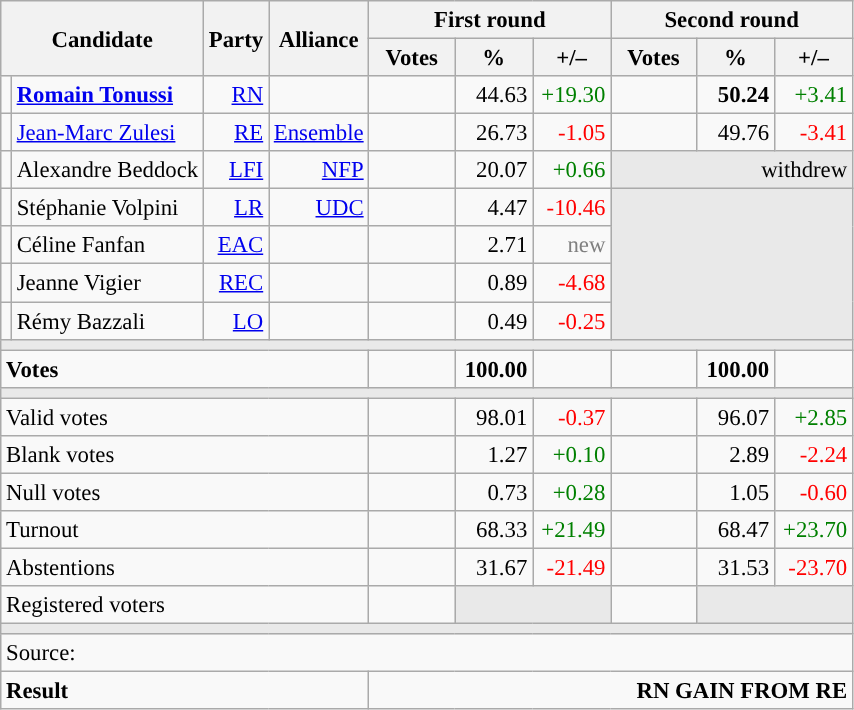<table class="wikitable" style="text-align:right;font-size:95%;">
<tr>
<th rowspan="2" colspan="2">Candidate</th>
<th colspan="1" rowspan="2">Party</th>
<th colspan="1" rowspan="2">Alliance</th>
<th colspan="3">First round</th>
<th colspan="3">Second round</th>
</tr>
<tr>
<th style="width:50px;">Votes</th>
<th style="width:45px;">%</th>
<th style="width:45px;">+/–</th>
<th style="width:50px;">Votes</th>
<th style="width:45px;">%</th>
<th style="width:45px;">+/–</th>
</tr>
<tr>
<td style="color:inherit;background:"></td>
<td style="text-align:left;"><strong><a href='#'>Romain Tonussi</a></strong></td>
<td><a href='#'>RN</a></td>
<td></td>
<td></td>
<td>44.63</td>
<td style="color:green;">+19.30</td>
<td><strong></strong></td>
<td><strong>50.24</strong></td>
<td style="color:green;">+3.41</td>
</tr>
<tr>
<td style="color:inherit;background:"></td>
<td style="text-align:left;"><a href='#'>Jean-Marc Zulesi</a></td>
<td><a href='#'>RE</a></td>
<td><a href='#'>Ensemble</a></td>
<td></td>
<td>26.73</td>
<td style="color:red;">-1.05</td>
<td></td>
<td>49.76</td>
<td style="color:red;">-3.41</td>
</tr>
<tr>
<td style="color:inherit;background:"></td>
<td style="text-align:left;">Alexandre Beddock</td>
<td><a href='#'>LFI</a></td>
<td><a href='#'>NFP</a></td>
<td></td>
<td>20.07</td>
<td style="color:green;">+0.66</td>
<td colspan="3" style="background:#E9E9E9;">withdrew</td>
</tr>
<tr>
<td style="color:inherit;background:"></td>
<td style="text-align:left;">Stéphanie Volpini</td>
<td><a href='#'>LR</a></td>
<td><a href='#'>UDC</a></td>
<td></td>
<td>4.47</td>
<td style="color:red;">-10.46</td>
<td colspan="3" rowspan="4" style="background:#E9E9E9;"></td>
</tr>
<tr>
<td style="color:inherit;background:"></td>
<td style="text-align:left;">Céline Fanfan</td>
<td><a href='#'>EAC</a></td>
<td></td>
<td></td>
<td>2.71</td>
<td style="color:grey;">new</td>
</tr>
<tr>
<td style="color:inherit;background:"></td>
<td style="text-align:left;">Jeanne Vigier</td>
<td><a href='#'>REC</a></td>
<td></td>
<td></td>
<td>0.89</td>
<td style="color:red;">-4.68</td>
</tr>
<tr>
<td style="color:inherit;background:"></td>
<td style="text-align:left;">Rémy Bazzali</td>
<td><a href='#'>LO</a></td>
<td></td>
<td></td>
<td>0.49</td>
<td style="color:red;">-0.25</td>
</tr>
<tr>
<td colspan="10" style="background:#E9E9E9;"></td>
</tr>
<tr style="font-weight:bold;">
<td colspan="4" style="text-align:left;">Votes</td>
<td></td>
<td>100.00</td>
<td></td>
<td></td>
<td>100.00</td>
<td></td>
</tr>
<tr>
<td colspan="10" style="background:#E9E9E9;"></td>
</tr>
<tr>
<td colspan="4" style="text-align:left;">Valid votes</td>
<td></td>
<td>98.01</td>
<td style="color:red;">-0.37</td>
<td></td>
<td>96.07</td>
<td style="color:green;">+2.85</td>
</tr>
<tr>
<td colspan="4" style="text-align:left;">Blank votes</td>
<td></td>
<td>1.27</td>
<td style="color:green;">+0.10</td>
<td></td>
<td>2.89</td>
<td style="color:red;">-2.24</td>
</tr>
<tr>
<td colspan="4" style="text-align:left;">Null votes</td>
<td></td>
<td>0.73</td>
<td style="color:green;">+0.28</td>
<td></td>
<td>1.05</td>
<td style="color:red;">-0.60</td>
</tr>
<tr>
<td colspan="4" style="text-align:left;">Turnout</td>
<td></td>
<td>68.33</td>
<td style="color:green;">+21.49</td>
<td></td>
<td>68.47</td>
<td style="color:green;">+23.70</td>
</tr>
<tr>
<td colspan="4" style="text-align:left;">Abstentions</td>
<td></td>
<td>31.67</td>
<td style="color:red;">-21.49</td>
<td></td>
<td>31.53</td>
<td style="color:red;">-23.70</td>
</tr>
<tr>
<td colspan="4" style="text-align:left;">Registered voters</td>
<td></td>
<td colspan="2" style="background:#E9E9E9;"></td>
<td></td>
<td colspan="2" style="background:#E9E9E9;"></td>
</tr>
<tr>
<td colspan="10" style="background:#E9E9E9;"></td>
</tr>
<tr>
<td colspan="10" style="text-align:left;">Source: </td>
</tr>
<tr style="font-weight:bold">
<td colspan="4" style="text-align:left;">Result</td>
<td colspan="6" style="background-color:">RN GAIN FROM RE</td>
</tr>
</table>
